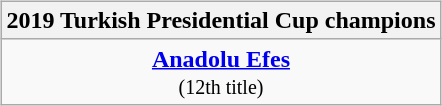<table style="width:100%;">
<tr>
<td valign=top align=right width=33%><br>













</td>
<td style="vertical-align:top; align:center; width:33%;"><br><table style="width:100%;">
<tr>
<td style="width=50%;"></td>
<td></td>
<td style="width=50%;"></td>
</tr>
</table>
<br><table class=wikitable style="text-align:center; margin:auto">
<tr>
<th>2019 Turkish Presidential Cup champions</th>
</tr>
<tr>
<td><strong><a href='#'>Anadolu Efes</a></strong><br><small>(12th title)</small></td>
</tr>
</table>
</td>
<td style="vertical-align:top; align:left; width:33%;"><br>













</td>
</tr>
</table>
